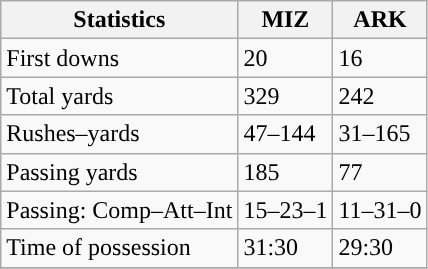<table class="wikitable" style="float: left;">
<tr>
<th>Statistics</th>
<th>MIZ</th>
<th>ARK</th>
</tr>
<tr>
<td>First downs</td>
<td>20</td>
<td>16</td>
</tr>
<tr>
<td>Total yards</td>
<td>329</td>
<td>242</td>
</tr>
<tr>
<td>Rushes–yards</td>
<td>47–144</td>
<td>31–165</td>
</tr>
<tr>
<td>Passing yards</td>
<td>185</td>
<td>77</td>
</tr>
<tr>
<td>Passing: Comp–Att–Int</td>
<td>15–23–1</td>
<td>11–31–0</td>
</tr>
<tr>
<td>Time of possession</td>
<td>31:30</td>
<td>29:30</td>
</tr>
<tr>
</tr>
</table>
